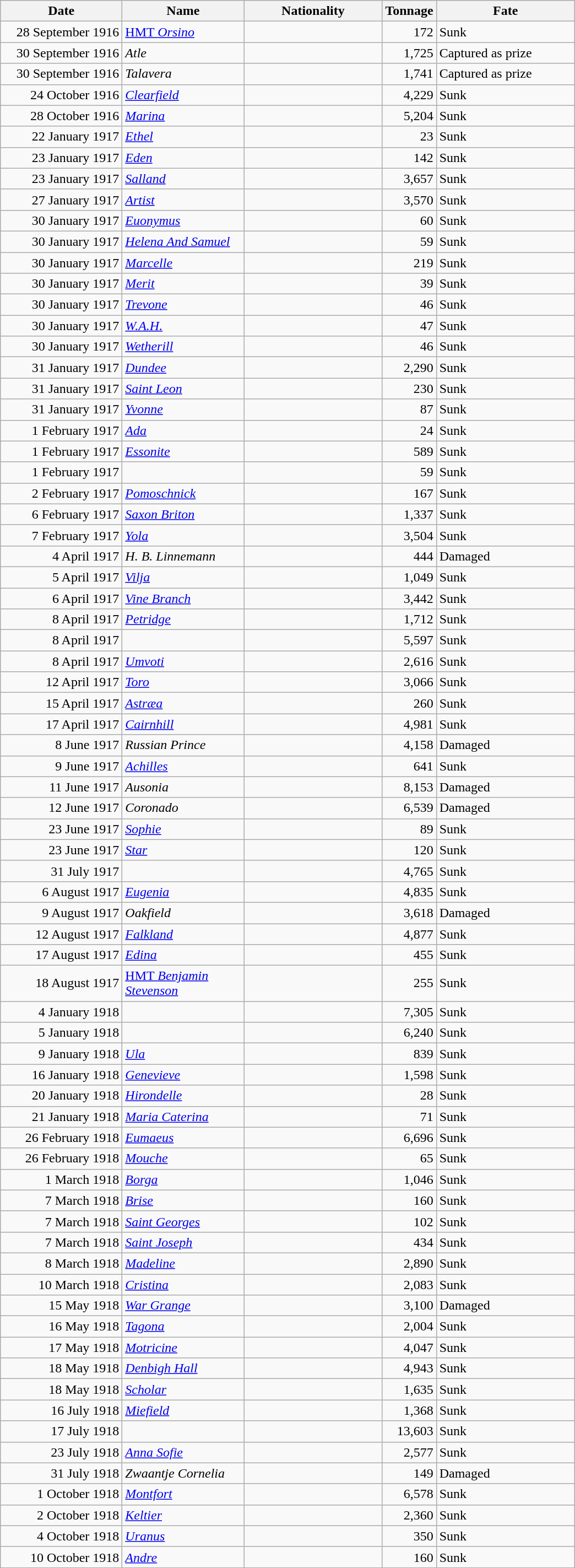<table class="wikitable sortable">
<tr>
<th width="140px">Date</th>
<th width="140px">Name</th>
<th width="160px">Nationality</th>
<th width="25px">Tonnage</th>
<th width="160px">Fate</th>
</tr>
<tr>
<td align="right">28 September 1916</td>
<td align="left"><a href='#'>HMT <em>Orsino</em></a></td>
<td align="left"></td>
<td align="right">172</td>
<td align="left">Sunk</td>
</tr>
<tr>
<td align="right">30 September 1916</td>
<td align="left"><em>Atle</em></td>
<td align="left"></td>
<td align="right">1,725</td>
<td align="left">Captured as prize</td>
</tr>
<tr>
<td align="right">30 September 1916</td>
<td align="left"><em>Talavera</em></td>
<td align="left"></td>
<td align="right">1,741</td>
<td align="left">Captured as prize</td>
</tr>
<tr>
<td align="right">24 October 1916</td>
<td align="left"><a href='#'><em>Clearfield</em></a></td>
<td align="left"></td>
<td align="right">4,229</td>
<td align="left">Sunk</td>
</tr>
<tr>
<td align="right">28 October 1916</td>
<td align="left"><a href='#'><em>Marina</em></a></td>
<td align="left"></td>
<td align="right">5,204</td>
<td align="left">Sunk</td>
</tr>
<tr>
<td align="right">22 January 1917</td>
<td align="left"><a href='#'><em>Ethel</em></a></td>
<td align="left"></td>
<td align="right">23</td>
<td align="left">Sunk</td>
</tr>
<tr>
<td align="right">23 January 1917</td>
<td align="left"><a href='#'><em>Eden</em></a></td>
<td align="left"></td>
<td align="right">142</td>
<td align="left">Sunk</td>
</tr>
<tr>
<td align="right">23 January 1917</td>
<td align="left"><a href='#'><em>Salland</em></a></td>
<td align="left"></td>
<td align="right">3,657</td>
<td align="left">Sunk</td>
</tr>
<tr>
<td align="right">27 January 1917</td>
<td align="left"><a href='#'><em>Artist</em></a></td>
<td align="left"></td>
<td align="right">3,570</td>
<td align="left">Sunk</td>
</tr>
<tr>
<td align="right">30 January 1917</td>
<td align="left"><a href='#'><em>Euonymus</em></a></td>
<td align="left"></td>
<td align="right">60</td>
<td align="left">Sunk</td>
</tr>
<tr>
<td align="right">30 January 1917</td>
<td align="left"><a href='#'><em>Helena And Samuel</em></a></td>
<td align="left"></td>
<td align="right">59</td>
<td align="left">Sunk</td>
</tr>
<tr>
<td align="right">30 January 1917</td>
<td align="left"><a href='#'><em>Marcelle</em></a></td>
<td align="left"></td>
<td align="right">219</td>
<td align="left">Sunk</td>
</tr>
<tr>
<td align="right">30 January 1917</td>
<td align="left"><a href='#'><em>Merit</em></a></td>
<td align="left"></td>
<td align="right">39</td>
<td align="left">Sunk</td>
</tr>
<tr>
<td align="right">30 January 1917</td>
<td align="left"><a href='#'><em>Trevone</em></a></td>
<td align="left"></td>
<td align="right">46</td>
<td align="left">Sunk</td>
</tr>
<tr>
<td align="right">30 January 1917</td>
<td align="left"><a href='#'><em>W.A.H.</em></a></td>
<td align="left"></td>
<td align="right">47</td>
<td align="left">Sunk</td>
</tr>
<tr>
<td align="right">30 January 1917</td>
<td align="left"><a href='#'><em>Wetherill</em></a></td>
<td align="left"></td>
<td align="right">46</td>
<td align="left">Sunk</td>
</tr>
<tr>
<td align="right">31 January 1917</td>
<td align="left"><a href='#'><em>Dundee</em></a></td>
<td align="left"></td>
<td align="right">2,290</td>
<td align="left">Sunk</td>
</tr>
<tr>
<td align="right">31 January 1917</td>
<td align="left"><a href='#'><em>Saint Leon</em></a></td>
<td align="left"></td>
<td align="right">230</td>
<td align="left">Sunk</td>
</tr>
<tr>
<td align="right">31 January 1917</td>
<td align="left"><a href='#'><em>Yvonne</em></a></td>
<td align="left"></td>
<td align="right">87</td>
<td align="left">Sunk</td>
</tr>
<tr>
<td align="right">1 February 1917</td>
<td align="left"><a href='#'><em>Ada</em></a></td>
<td align="left"></td>
<td align="right">24</td>
<td align="left">Sunk</td>
</tr>
<tr>
<td align="right">1 February 1917</td>
<td align="left"><a href='#'><em>Essonite</em></a></td>
<td align="left"></td>
<td align="right">589</td>
<td align="left">Sunk</td>
</tr>
<tr>
<td align="right">1 February 1917</td>
<td align="left"></td>
<td align="left"></td>
<td align="right">59</td>
<td align="left">Sunk</td>
</tr>
<tr>
<td align="right">2 February 1917</td>
<td align="left"><a href='#'><em>Pomoschnick</em></a></td>
<td align="left"></td>
<td align="right">167</td>
<td align="left">Sunk</td>
</tr>
<tr>
<td align="right">6 February 1917</td>
<td align="left"><a href='#'><em>Saxon Briton</em></a></td>
<td align="left"></td>
<td align="right">1,337</td>
<td align="left">Sunk</td>
</tr>
<tr>
<td align="right">7 February 1917</td>
<td align="left"><a href='#'><em>Yola</em></a></td>
<td align="left"></td>
<td align="right">3,504</td>
<td align="left">Sunk</td>
</tr>
<tr>
<td align="right">4 April 1917</td>
<td align="left"><em>H. B. Linnemann</em></td>
<td align="left"></td>
<td align="right">444</td>
<td align="left">Damaged</td>
</tr>
<tr>
<td align="right">5 April 1917</td>
<td align="left"><a href='#'><em>Vilja</em></a></td>
<td align="left"></td>
<td align="right">1,049</td>
<td align="left">Sunk</td>
</tr>
<tr>
<td align="right">6 April 1917</td>
<td align="left"><a href='#'><em>Vine Branch</em></a></td>
<td align="left"></td>
<td align="right">3,442</td>
<td align="left">Sunk</td>
</tr>
<tr>
<td align="right">8 April 1917</td>
<td align="left"><a href='#'><em>Petridge</em></a></td>
<td align="left"></td>
<td align="right">1,712</td>
<td align="left">Sunk</td>
</tr>
<tr>
<td align="right">8 April 1917</td>
<td align="left"></td>
<td align="left"></td>
<td align="right">5,597</td>
<td align="left">Sunk</td>
</tr>
<tr>
<td align="right">8 April 1917</td>
<td align="left"><a href='#'><em>Umvoti</em></a></td>
<td align="left"></td>
<td align="right">2,616</td>
<td align="left">Sunk</td>
</tr>
<tr>
<td align="right">12 April 1917</td>
<td align="left"><a href='#'><em>Toro</em></a></td>
<td align="left"></td>
<td align="right">3,066</td>
<td align="left">Sunk</td>
</tr>
<tr>
<td align="right">15 April 1917</td>
<td align="left"><a href='#'><em>Astræa</em></a></td>
<td align="left"></td>
<td align="right">260</td>
<td align="left">Sunk</td>
</tr>
<tr>
<td align="right">17 April 1917</td>
<td align="left"><a href='#'><em>Cairnhill</em></a></td>
<td align="left"></td>
<td align="right">4,981</td>
<td align="left">Sunk</td>
</tr>
<tr>
<td align="right">8 June 1917</td>
<td align="left"><em>Russian Prince</em></td>
<td align="left"></td>
<td align="right">4,158</td>
<td align="left">Damaged</td>
</tr>
<tr>
<td align="right">9 June 1917</td>
<td align="left"><a href='#'><em>Achilles</em></a></td>
<td align="left"></td>
<td align="right">641</td>
<td align="left">Sunk</td>
</tr>
<tr>
<td align="right">11 June 1917</td>
<td align="left"><em>Ausonia</em></td>
<td align="left"></td>
<td align="right">8,153</td>
<td align="left">Damaged</td>
</tr>
<tr>
<td align="right">12 June 1917</td>
<td align="left"><em>Coronado</em></td>
<td align="left"></td>
<td align="right">6,539</td>
<td align="left">Damaged</td>
</tr>
<tr>
<td align="right">23 June 1917</td>
<td align="left"><a href='#'><em>Sophie</em></a></td>
<td align="left"></td>
<td align="right">89</td>
<td align="left">Sunk</td>
</tr>
<tr>
<td align="right">23 June 1917</td>
<td align="left"><a href='#'><em>Star</em></a></td>
<td align="left"></td>
<td align="right">120</td>
<td align="left">Sunk</td>
</tr>
<tr>
<td align="right">31 July 1917</td>
<td align="left"></td>
<td align="left"></td>
<td align="right">4,765</td>
<td align="left">Sunk</td>
</tr>
<tr>
<td align="right">6 August 1917</td>
<td align="left"><a href='#'><em>Eugenia</em></a></td>
<td align="left"></td>
<td align="right">4,835</td>
<td align="left">Sunk</td>
</tr>
<tr>
<td align="right">9 August 1917</td>
<td align="left"><em>Oakfield</em></td>
<td align="left"></td>
<td align="right">3,618</td>
<td align="left">Damaged</td>
</tr>
<tr>
<td align="right">12 August 1917</td>
<td align="left"><a href='#'><em>Falkland</em></a></td>
<td align="left"></td>
<td align="right">4,877</td>
<td align="left">Sunk</td>
</tr>
<tr>
<td align="right">17 August 1917</td>
<td align="left"><a href='#'><em>Edina</em></a></td>
<td align="left"></td>
<td align="right">455</td>
<td align="left">Sunk</td>
</tr>
<tr>
<td align="right">18 August 1917</td>
<td align="left"><a href='#'>HMT <em>Benjamin Stevenson</em></a></td>
<td align="left"></td>
<td align="right">255</td>
<td align="left">Sunk</td>
</tr>
<tr>
<td align="right">4 January 1918</td>
<td align="left"></td>
<td align="left"></td>
<td align="right">7,305</td>
<td align="left">Sunk</td>
</tr>
<tr>
<td align="right">5 January 1918</td>
<td align="left"></td>
<td align="left"></td>
<td align="right">6,240</td>
<td align="left">Sunk</td>
</tr>
<tr>
<td align="right">9 January 1918</td>
<td align="left"><a href='#'><em>Ula</em></a></td>
<td align="left"></td>
<td align="right">839</td>
<td align="left">Sunk</td>
</tr>
<tr>
<td align="right">16 January 1918</td>
<td align="left"><a href='#'><em>Genevieve</em></a></td>
<td align="left"></td>
<td align="right">1,598</td>
<td align="left">Sunk</td>
</tr>
<tr>
<td align="right">20 January 1918</td>
<td align="left"><a href='#'><em>Hirondelle</em></a></td>
<td align="left"></td>
<td align="right">28</td>
<td align="left">Sunk</td>
</tr>
<tr>
<td align="right">21 January 1918</td>
<td align="left"><a href='#'><em>Maria Caterina</em></a></td>
<td align="left"></td>
<td align="right">71</td>
<td align="left">Sunk</td>
</tr>
<tr>
<td align="right">26 February 1918</td>
<td align="left"><a href='#'><em>Eumaeus</em></a></td>
<td align="left"></td>
<td align="right">6,696</td>
<td align="left">Sunk</td>
</tr>
<tr>
<td align="right">26 February 1918</td>
<td align="left"><a href='#'><em>Mouche</em></a></td>
<td align="left"></td>
<td align="right">65</td>
<td align="left">Sunk</td>
</tr>
<tr>
<td align="right">1 March 1918</td>
<td align="left"><a href='#'><em>Borga</em></a></td>
<td align="left"></td>
<td align="right">1,046</td>
<td align="left">Sunk</td>
</tr>
<tr>
<td align="right">7 March 1918</td>
<td align="left"><a href='#'><em>Brise</em></a></td>
<td align="left"></td>
<td align="right">160</td>
<td align="left">Sunk</td>
</tr>
<tr>
<td align="right">7 March 1918</td>
<td align="left"><a href='#'><em>Saint Georges</em></a></td>
<td align="left"></td>
<td align="right">102</td>
<td align="left">Sunk</td>
</tr>
<tr>
<td align="right">7 March 1918</td>
<td align="left"><a href='#'><em>Saint Joseph</em></a></td>
<td align="left"></td>
<td align="right">434</td>
<td align="left">Sunk</td>
</tr>
<tr>
<td align="right">8 March 1918</td>
<td align="left"><a href='#'><em>Madeline</em></a></td>
<td align="left"></td>
<td align="right">2,890</td>
<td align="left">Sunk</td>
</tr>
<tr>
<td align="right">10 March 1918</td>
<td align="left"><a href='#'><em>Cristina</em></a></td>
<td align="left"></td>
<td align="right">2,083</td>
<td align="left">Sunk</td>
</tr>
<tr>
<td align="right">15 May 1918</td>
<td align="left"><a href='#'><em>War Grange</em></a></td>
<td align="left"></td>
<td align="right">3,100</td>
<td align="left">Damaged</td>
</tr>
<tr>
<td align="right">16 May 1918</td>
<td align="left"><a href='#'><em>Tagona</em></a></td>
<td align="left"></td>
<td align="right">2,004</td>
<td align="left">Sunk</td>
</tr>
<tr>
<td align="right">17 May 1918</td>
<td align="left"><a href='#'><em>Motricine</em></a></td>
<td align="left"></td>
<td align="right">4,047</td>
<td align="left">Sunk</td>
</tr>
<tr>
<td align="right">18 May 1918</td>
<td align="left"><a href='#'><em>Denbigh Hall</em></a></td>
<td align="left"></td>
<td align="right">4,943</td>
<td align="left">Sunk</td>
</tr>
<tr>
<td align="right">18 May 1918</td>
<td align="left"><a href='#'><em>Scholar</em></a></td>
<td align="left"></td>
<td align="right">1,635</td>
<td align="left">Sunk</td>
</tr>
<tr>
<td align="right">16 July 1918</td>
<td align="left"><a href='#'><em>Miefield</em></a></td>
<td align="left"></td>
<td align="right">1,368</td>
<td align="left">Sunk</td>
</tr>
<tr>
<td align="right">17 July 1918</td>
<td align="left"></td>
<td align="left"></td>
<td align="right">13,603</td>
<td align="left">Sunk</td>
</tr>
<tr>
<td align="right">23 July 1918</td>
<td align="left"><a href='#'><em>Anna Sofie</em></a></td>
<td align="left"></td>
<td align="right">2,577</td>
<td align="left">Sunk</td>
</tr>
<tr>
<td align="right">31 July 1918</td>
<td align="left"><em>Zwaantje Cornelia</em></td>
<td align="left"></td>
<td align="right">149</td>
<td align="left">Damaged</td>
</tr>
<tr>
<td align="right">1 October 1918</td>
<td align="left"><a href='#'><em>Montfort</em></a></td>
<td align="left"></td>
<td align="right">6,578</td>
<td align="left">Sunk</td>
</tr>
<tr>
<td align="right">2 October 1918</td>
<td align="left"><a href='#'><em>Keltier</em></a></td>
<td align="left"></td>
<td align="right">2,360</td>
<td align="left">Sunk</td>
</tr>
<tr>
<td align="right">4 October 1918</td>
<td align="left"><a href='#'><em>Uranus</em></a></td>
<td align="left"></td>
<td align="right">350</td>
<td align="left">Sunk</td>
</tr>
<tr>
<td align="right">10 October 1918</td>
<td align="left"><a href='#'><em>Andre</em></a></td>
<td align="left"></td>
<td align="right">160</td>
<td align="left">Sunk</td>
</tr>
</table>
